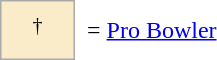<table border=0 cellspacing="0" cellpadding="8">
<tr>
<td style="background-color:#faecc8; border:1px solid #aaaaaa; width:2em;" align=center><sup>†</sup></td>
<td>= <a href='#'>Pro Bowler</a></td>
</tr>
</table>
